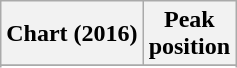<table class="wikitable sortable plainrowheaders" style="text-align: center;">
<tr>
<th scope="col">Chart (2016)</th>
<th scope="col">Peak<br>position</th>
</tr>
<tr>
</tr>
<tr>
</tr>
<tr>
</tr>
</table>
